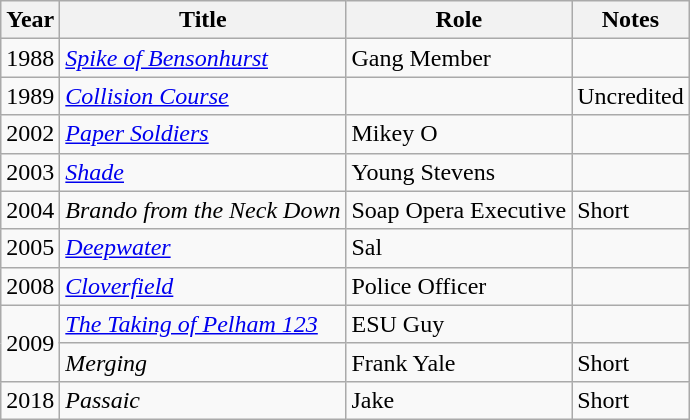<table class="wikitable">
<tr>
<th>Year</th>
<th>Title</th>
<th>Role</th>
<th>Notes</th>
</tr>
<tr>
<td>1988</td>
<td><em><a href='#'>Spike of Bensonhurst</a></em></td>
<td>Gang Member</td>
<td></td>
</tr>
<tr>
<td>1989</td>
<td><a href='#'><em>Collision Course</em></a></td>
<td></td>
<td>Uncredited</td>
</tr>
<tr>
<td>2002</td>
<td><em><a href='#'>Paper Soldiers</a></em></td>
<td>Mikey O</td>
<td></td>
</tr>
<tr>
<td>2003</td>
<td><a href='#'><em>Shade</em></a></td>
<td>Young Stevens</td>
<td></td>
</tr>
<tr>
<td>2004</td>
<td><em>Brando from the Neck Down</em></td>
<td>Soap Opera Executive</td>
<td>Short</td>
</tr>
<tr>
<td>2005</td>
<td><a href='#'><em>Deepwater</em></a></td>
<td>Sal</td>
<td></td>
</tr>
<tr>
<td>2008</td>
<td><em><a href='#'>Cloverfield</a></em></td>
<td>Police Officer</td>
<td></td>
</tr>
<tr>
<td rowspan="2">2009</td>
<td><a href='#'><em>The Taking of Pelham 123</em></a></td>
<td>ESU Guy</td>
<td></td>
</tr>
<tr>
<td><em>Merging</em></td>
<td>Frank Yale</td>
<td>Short</td>
</tr>
<tr>
<td>2018</td>
<td><em>Passaic</em></td>
<td>Jake</td>
<td>Short</td>
</tr>
</table>
